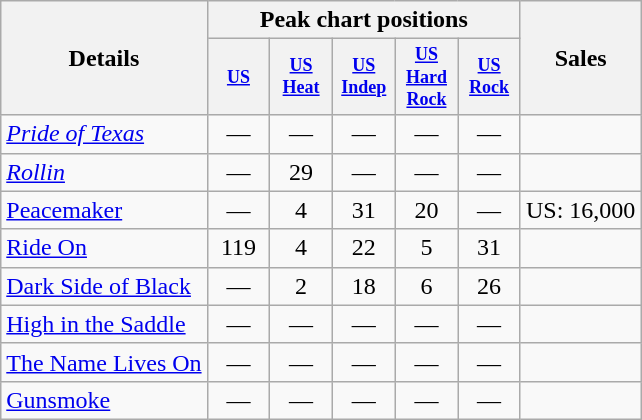<table class="wikitable" style="text-align:center;">
<tr>
<th rowspan="2">Details</th>
<th colspan="5">Peak chart positions</th>
<th rowspan="2">Sales</th>
</tr>
<tr>
<th style="width:3em;font-size:75%"><a href='#'>US</a><br></th>
<th style="width:3em;font-size:75%"><a href='#'>US Heat</a><br></th>
<th style="width:3em;font-size:75%"><a href='#'>US Indep</a><br></th>
<th style="width:3em;font-size:75%"><a href='#'>US Hard Rock</a><br></th>
<th style="width:3em;font-size:75%"><a href='#'>US Rock</a><br></th>
</tr>
<tr>
<td align=left><em><a href='#'>Pride of Texas</a></em><br></td>
<td>—</td>
<td>—</td>
<td>—</td>
<td>—</td>
<td>—</td>
<td></td>
</tr>
<tr>
<td align=left><em><a href='#'>Rollin</a><strong><br></td>
<td>—</td>
<td>29</td>
<td>—</td>
<td>—</td>
<td>—</td>
<td></td>
</tr>
<tr>
<td align=left></em><a href='#'>Peacemaker</a><em><br></td>
<td>—</td>
<td>4</td>
<td>31</td>
<td>20</td>
<td>—</td>
<td>US: 16,000</td>
</tr>
<tr>
<td align=left></em><a href='#'>Ride On</a><em><br></td>
<td>119</td>
<td>4</td>
<td>22</td>
<td>5</td>
<td>31</td>
<td></td>
</tr>
<tr>
<td align=left></em><a href='#'>Dark Side of Black</a><em><br></td>
<td>—</td>
<td>2</td>
<td>18</td>
<td>6</td>
<td>26</td>
<td></td>
</tr>
<tr>
<td align=left></em><a href='#'>High in the Saddle</a><em><br></td>
<td>—</td>
<td>—</td>
<td>—</td>
<td>—</td>
<td>—</td>
<td></td>
</tr>
<tr>
<td align=left></em><a href='#'>The Name Lives On</a><em><br></td>
<td>—</td>
<td>—</td>
<td>—</td>
<td>—</td>
<td>—</td>
<td></td>
</tr>
<tr>
<td align=left></em><a href='#'>Gunsmoke</a><em><br></td>
<td>—</td>
<td>—</td>
<td>—</td>
<td>—</td>
<td>—</td>
<td></td>
</tr>
</table>
